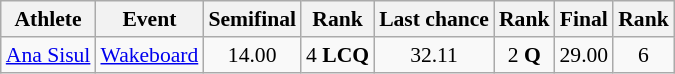<table class="wikitable" style="font-size:90%">
<tr>
<th>Athlete</th>
<th>Event</th>
<th>Semifinal</th>
<th>Rank</th>
<th>Last chance</th>
<th>Rank</th>
<th>Final</th>
<th>Rank</th>
</tr>
<tr align=center>
<td align=left><a href='#'>Ana Sisul</a></td>
<td align=left><a href='#'>Wakeboard</a></td>
<td>14.00</td>
<td>4 <strong>LCQ</strong></td>
<td>32.11</td>
<td>2 <strong>Q</strong></td>
<td>29.00</td>
<td>6</td>
</tr>
</table>
